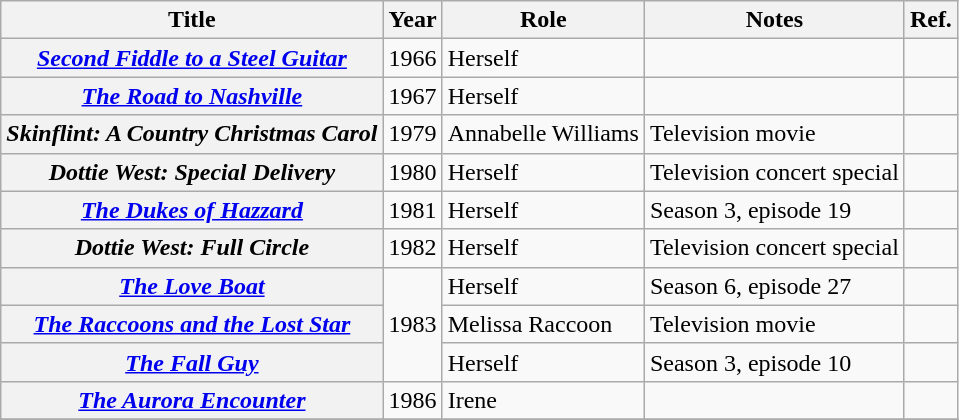<table class="wikitable sortable plainrowheaders">
<tr>
<th scope="col">Title</th>
<th scope="col">Year</th>
<th scope="col">Role</th>
<th scope="col" class="unsortable">Notes</th>
<th scope="col" class="unsortable">Ref.</th>
</tr>
<tr>
<th scope="row"><em><a href='#'>Second Fiddle to a Steel Guitar</a></em></th>
<td>1966</td>
<td>Herself</td>
<td></td>
<td align="center"></td>
</tr>
<tr>
<th scope="row"><em><a href='#'>The Road to Nashville</a></em></th>
<td>1967</td>
<td>Herself</td>
<td></td>
<td align="center"></td>
</tr>
<tr>
<th scope="row"><em>Skinflint: A Country Christmas Carol</em></th>
<td>1979</td>
<td>Annabelle Williams</td>
<td>Television movie</td>
<td align="center"></td>
</tr>
<tr>
<th scope="row"><em>Dottie West: Special Delivery</em></th>
<td>1980</td>
<td>Herself</td>
<td>Television concert special</td>
<td align="center"></td>
</tr>
<tr>
<th scope="row"><em><a href='#'>The Dukes of Hazzard</a></em></th>
<td>1981</td>
<td>Herself</td>
<td>Season 3, episode 19</td>
<td align="center"></td>
</tr>
<tr>
<th scope="row"><em>Dottie West: Full Circle</em></th>
<td>1982</td>
<td>Herself</td>
<td>Television concert special</td>
<td align="center"></td>
</tr>
<tr>
<th scope="row"><em><a href='#'>The Love Boat</a></em></th>
<td rowspan="3">1983</td>
<td>Herself</td>
<td>Season 6, episode 27</td>
<td align="center"></td>
</tr>
<tr>
<th scope="row"><em><a href='#'>The Raccoons and the Lost Star</a></em></th>
<td>Melissa Raccoon</td>
<td>Television movie</td>
<td align="center"></td>
</tr>
<tr>
<th scope="row"><em><a href='#'>The Fall Guy</a></em></th>
<td>Herself</td>
<td>Season 3, episode 10</td>
<td align="center"></td>
</tr>
<tr>
<th scope="row"><em><a href='#'>The Aurora Encounter</a></em></th>
<td>1986</td>
<td>Irene</td>
<td></td>
<td align="center"></td>
</tr>
<tr>
</tr>
</table>
